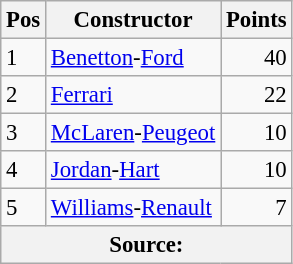<table class="wikitable" style="font-size: 95%;">
<tr>
<th>Pos</th>
<th>Constructor</th>
<th>Points</th>
</tr>
<tr>
<td>1</td>
<td> <a href='#'>Benetton</a>-<a href='#'>Ford</a></td>
<td align="right">40</td>
</tr>
<tr>
<td>2</td>
<td> <a href='#'>Ferrari</a></td>
<td align="right">22</td>
</tr>
<tr>
<td>3</td>
<td> <a href='#'>McLaren</a>-<a href='#'>Peugeot</a></td>
<td align="right">10</td>
</tr>
<tr>
<td>4</td>
<td> <a href='#'>Jordan</a>-<a href='#'>Hart</a></td>
<td align="right">10</td>
</tr>
<tr>
<td>5</td>
<td> <a href='#'>Williams</a>-<a href='#'>Renault</a></td>
<td align="right">7</td>
</tr>
<tr>
<th colspan=4>Source: </th>
</tr>
</table>
